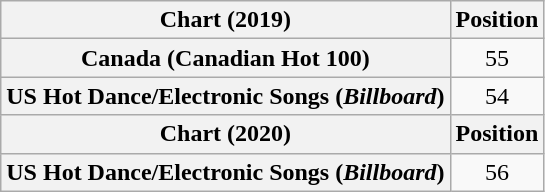<table class="wikitable plainrowheaders" style="text-align:center">
<tr>
<th scope="col">Chart (2019)</th>
<th scope="col">Position</th>
</tr>
<tr>
<th scope="row">Canada (Canadian Hot 100)</th>
<td>55</td>
</tr>
<tr>
<th scope="row">US Hot Dance/Electronic Songs (<em>Billboard</em>)</th>
<td>54</td>
</tr>
<tr>
<th scope="col">Chart (2020)</th>
<th scope="col">Position</th>
</tr>
<tr>
<th scope="row">US Hot Dance/Electronic Songs (<em>Billboard</em>)</th>
<td>56</td>
</tr>
</table>
